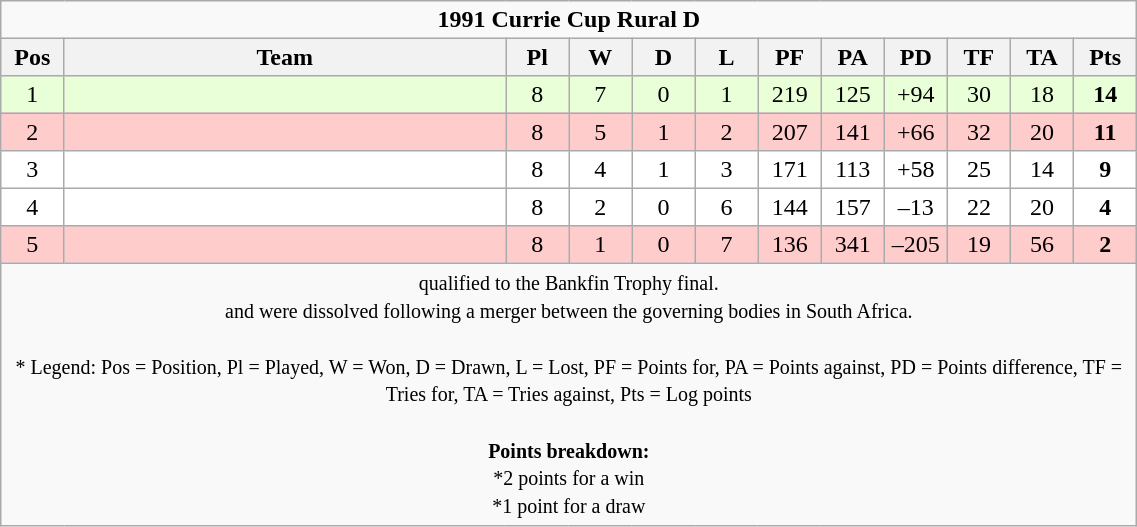<table class="wikitable" style="text-align:center; line-height:110%; font-size:100%; width:60%;">
<tr>
<td colspan="12" cellpadding="0" cellspacing="0"><strong>1991 Currie Cup Rural D</strong></td>
</tr>
<tr>
<th style="width:5%;">Pos</th>
<th style="width:35%;">Team</th>
<th style="width:5%;">Pl</th>
<th style="width:5%;">W</th>
<th style="width:5%;">D</th>
<th style="width:5%;">L</th>
<th style="width:5%;">PF</th>
<th style="width:5%;">PA</th>
<th style="width:5%;">PD</th>
<th style="width:5%;">TF</th>
<th style="width:5%;">TA</th>
<th style="width:5%;">Pts<br></th>
</tr>
<tr bgcolor=#E8FFD8 align=center>
<td>1</td>
<td align=left></td>
<td>8</td>
<td>7</td>
<td>0</td>
<td>1</td>
<td>219</td>
<td>125</td>
<td>+94</td>
<td>30</td>
<td>18</td>
<td><strong>14</strong></td>
</tr>
<tr bgcolor=#FFCCCC align=center>
<td>2</td>
<td align=left></td>
<td>8</td>
<td>5</td>
<td>1</td>
<td>2</td>
<td>207</td>
<td>141</td>
<td>+66</td>
<td>32</td>
<td>20</td>
<td><strong>11</strong></td>
</tr>
<tr bgcolor=#FFFFFF align=center>
<td>3</td>
<td align=left></td>
<td>8</td>
<td>4</td>
<td>1</td>
<td>3</td>
<td>171</td>
<td>113</td>
<td>+58</td>
<td>25</td>
<td>14</td>
<td><strong>9</strong></td>
</tr>
<tr bgcolor=#FFFFFF align=center>
<td>4</td>
<td align=left></td>
<td>8</td>
<td>2</td>
<td>0</td>
<td>6</td>
<td>144</td>
<td>157</td>
<td>–13</td>
<td>22</td>
<td>20</td>
<td><strong>4</strong></td>
</tr>
<tr bgcolor=#FFCCCC align=center>
<td>5</td>
<td align=left></td>
<td>8</td>
<td>1</td>
<td>0</td>
<td>7</td>
<td>136</td>
<td>341</td>
<td>–205</td>
<td>19</td>
<td>56</td>
<td><strong>2</strong></td>
</tr>
<tr>
<td colspan="12" style="border:0px"><small> qualified to the Bankfin Trophy final.<br> and  were dissolved following a merger between the governing bodies in South Africa.<br><br>* Legend: Pos = Position, Pl = Played, W = Won, D = Drawn, L = Lost, PF = Points for, PA = Points against, PD = Points difference, TF = Tries for, TA = Tries against, Pts = Log points<br><br><strong>Points breakdown:</strong><br>*2 points for a win<br>*1 point for a draw</small></td>
</tr>
</table>
